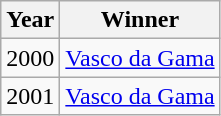<table class="wikitable">
<tr>
<th>Year</th>
<th>Winner</th>
</tr>
<tr>
<td>2000</td>
<td><a href='#'>Vasco da Gama</a></td>
</tr>
<tr>
<td>2001</td>
<td><a href='#'>Vasco da Gama</a></td>
</tr>
</table>
